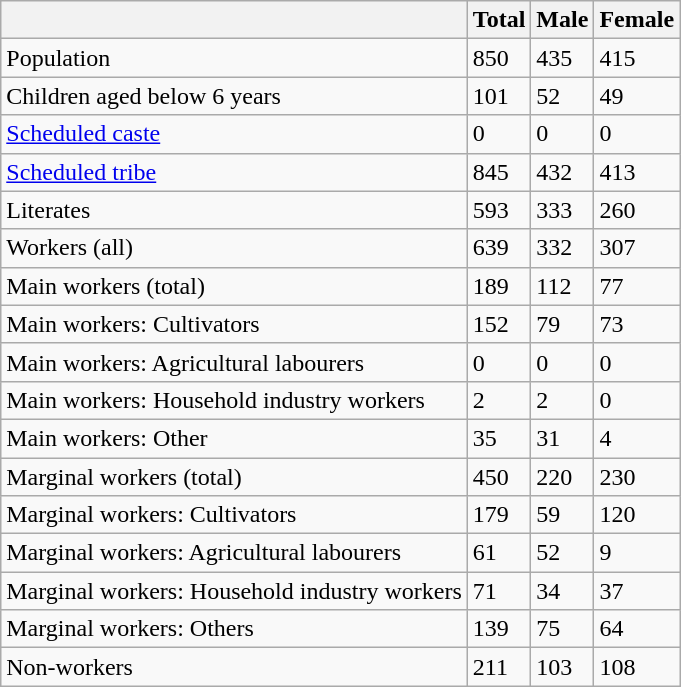<table class="wikitable sortable">
<tr>
<th></th>
<th>Total</th>
<th>Male</th>
<th>Female</th>
</tr>
<tr>
<td>Population</td>
<td>850</td>
<td>435</td>
<td>415</td>
</tr>
<tr>
<td>Children aged below 6 years</td>
<td>101</td>
<td>52</td>
<td>49</td>
</tr>
<tr>
<td><a href='#'>Scheduled caste</a></td>
<td>0</td>
<td>0</td>
<td>0</td>
</tr>
<tr>
<td><a href='#'>Scheduled tribe</a></td>
<td>845</td>
<td>432</td>
<td>413</td>
</tr>
<tr>
<td>Literates</td>
<td>593</td>
<td>333</td>
<td>260</td>
</tr>
<tr>
<td>Workers (all)</td>
<td>639</td>
<td>332</td>
<td>307</td>
</tr>
<tr>
<td>Main workers (total)</td>
<td>189</td>
<td>112</td>
<td>77</td>
</tr>
<tr>
<td>Main workers: Cultivators</td>
<td>152</td>
<td>79</td>
<td>73</td>
</tr>
<tr>
<td>Main workers: Agricultural labourers</td>
<td>0</td>
<td>0</td>
<td>0</td>
</tr>
<tr>
<td>Main workers: Household industry workers</td>
<td>2</td>
<td>2</td>
<td>0</td>
</tr>
<tr>
<td>Main workers: Other</td>
<td>35</td>
<td>31</td>
<td>4</td>
</tr>
<tr>
<td>Marginal workers (total)</td>
<td>450</td>
<td>220</td>
<td>230</td>
</tr>
<tr>
<td>Marginal workers: Cultivators</td>
<td>179</td>
<td>59</td>
<td>120</td>
</tr>
<tr>
<td>Marginal workers: Agricultural labourers</td>
<td>61</td>
<td>52</td>
<td>9</td>
</tr>
<tr>
<td>Marginal workers: Household industry workers</td>
<td>71</td>
<td>34</td>
<td>37</td>
</tr>
<tr>
<td>Marginal workers: Others</td>
<td>139</td>
<td>75</td>
<td>64</td>
</tr>
<tr>
<td>Non-workers</td>
<td>211</td>
<td>103</td>
<td>108</td>
</tr>
</table>
